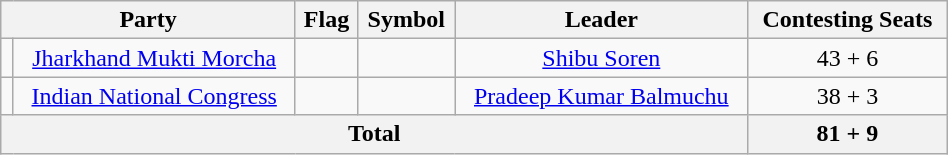<table class="wikitable " width="50%" style="text-align:center">
<tr>
<th colspan="2">Party</th>
<th>Flag</th>
<th>Symbol</th>
<th>Leader</th>
<th>Contesting Seats</th>
</tr>
<tr>
<td></td>
<td><a href='#'>Jharkhand Mukti Morcha</a></td>
<td></td>
<td></td>
<td><a href='#'>Shibu Soren</a></td>
<td>43 + 6 </td>
</tr>
<tr>
<td></td>
<td><a href='#'>Indian National Congress</a></td>
<td></td>
<td></td>
<td><a href='#'>Pradeep Kumar Balmuchu</a></td>
<td>38 + 3 </td>
</tr>
<tr>
<th colspan=5>Total</th>
<th>81 + 9 </th>
</tr>
</table>
